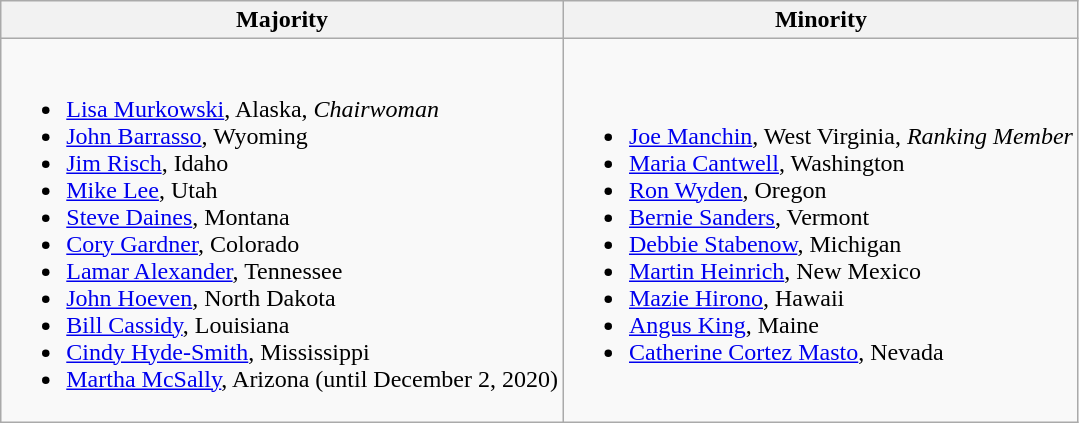<table class=wikitable>
<tr>
<th>Majority</th>
<th>Minority</th>
</tr>
<tr>
<td><br><ul><li><a href='#'>Lisa Murkowski</a>, Alaska, <em>Chairwoman</em></li><li><a href='#'>John Barrasso</a>, Wyoming</li><li><a href='#'>Jim Risch</a>, Idaho</li><li><a href='#'>Mike Lee</a>, Utah</li><li><a href='#'>Steve Daines</a>, Montana</li><li><a href='#'>Cory Gardner</a>, Colorado</li><li><a href='#'>Lamar Alexander</a>, Tennessee</li><li><a href='#'>John Hoeven</a>, North Dakota</li><li><a href='#'>Bill Cassidy</a>, Louisiana</li><li><a href='#'>Cindy Hyde-Smith</a>, Mississippi</li><li><a href='#'>Martha McSally</a>, Arizona (until December 2, 2020)</li></ul></td>
<td><br><ul><li><a href='#'>Joe Manchin</a>, West Virginia, <em>Ranking Member</em></li><li><a href='#'>Maria Cantwell</a>, Washington</li><li><a href='#'>Ron Wyden</a>, Oregon</li><li><span><a href='#'>Bernie Sanders</a>, Vermont</span></li><li><a href='#'>Debbie Stabenow</a>, Michigan</li><li><a href='#'>Martin Heinrich</a>, New Mexico</li><li><a href='#'>Mazie Hirono</a>, Hawaii</li><li><span><a href='#'>Angus King</a>, Maine</span></li><li><a href='#'>Catherine Cortez Masto</a>, Nevada</li></ul></td>
</tr>
</table>
